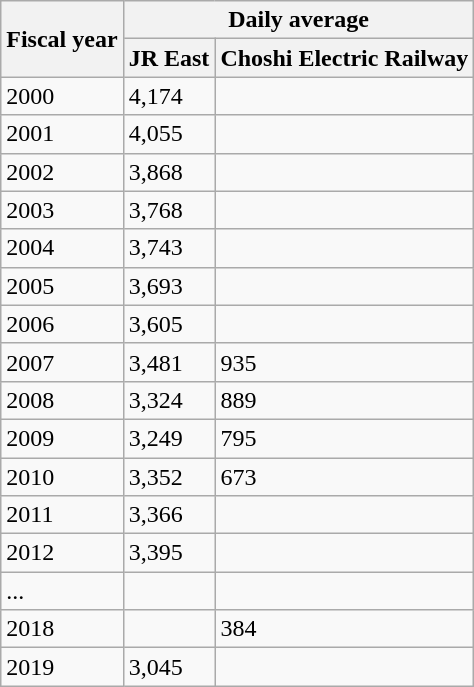<table class="wikitable">
<tr>
<th rowspan=2>Fiscal year</th>
<th colspan = 2>Daily average</th>
</tr>
<tr>
<th>JR East</th>
<th>Choshi Electric Railway</th>
</tr>
<tr>
<td>2000</td>
<td>4,174</td>
<td></td>
</tr>
<tr>
<td>2001</td>
<td>4,055</td>
<td></td>
</tr>
<tr>
<td>2002</td>
<td>3,868</td>
<td></td>
</tr>
<tr>
<td>2003</td>
<td>3,768</td>
<td></td>
</tr>
<tr>
<td>2004</td>
<td>3,743</td>
<td></td>
</tr>
<tr>
<td>2005</td>
<td>3,693</td>
<td></td>
</tr>
<tr>
<td>2006</td>
<td>3,605</td>
<td></td>
</tr>
<tr>
<td>2007</td>
<td>3,481</td>
<td>935</td>
</tr>
<tr>
<td>2008</td>
<td>3,324</td>
<td>889</td>
</tr>
<tr>
<td>2009</td>
<td>3,249</td>
<td>795</td>
</tr>
<tr>
<td>2010</td>
<td>3,352</td>
<td>673</td>
</tr>
<tr>
<td>2011</td>
<td>3,366</td>
<td></td>
</tr>
<tr>
<td>2012</td>
<td>3,395</td>
<td></td>
</tr>
<tr>
<td>...</td>
<td></td>
<td></td>
</tr>
<tr>
<td>2018</td>
<td></td>
<td>384</td>
</tr>
<tr>
<td>2019</td>
<td>3,045</td>
<td></td>
</tr>
</table>
